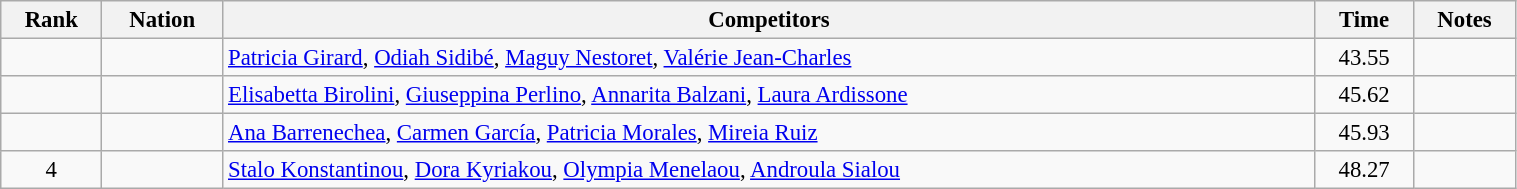<table class="wikitable sortable" width=80% style="text-align:center; font-size:95%">
<tr>
<th>Rank</th>
<th>Nation</th>
<th>Competitors</th>
<th>Time</th>
<th>Notes</th>
</tr>
<tr>
<td></td>
<td align=left></td>
<td align=left><a href='#'>Patricia Girard</a>, <a href='#'>Odiah Sidibé</a>, <a href='#'>Maguy Nestoret</a>, <a href='#'>Valérie Jean-Charles</a></td>
<td>43.55</td>
<td></td>
</tr>
<tr>
<td></td>
<td align=left></td>
<td align=left><a href='#'>Elisabetta Birolini</a>, <a href='#'>Giuseppina Perlino</a>, <a href='#'>Annarita Balzani</a>, <a href='#'>Laura Ardissone</a></td>
<td>45.62</td>
<td></td>
</tr>
<tr>
<td></td>
<td align=left></td>
<td align=left><a href='#'>Ana Barrenechea</a>, <a href='#'>Carmen García</a>, <a href='#'>Patricia Morales</a>, <a href='#'>Mireia Ruiz</a></td>
<td>45.93</td>
<td></td>
</tr>
<tr>
<td>4</td>
<td align=left></td>
<td align=left><a href='#'>Stalo Konstantinou</a>, <a href='#'>Dora Kyriakou</a>, <a href='#'>Olympia Menelaou</a>, <a href='#'>Androula Sialou</a></td>
<td>48.27</td>
<td></td>
</tr>
</table>
